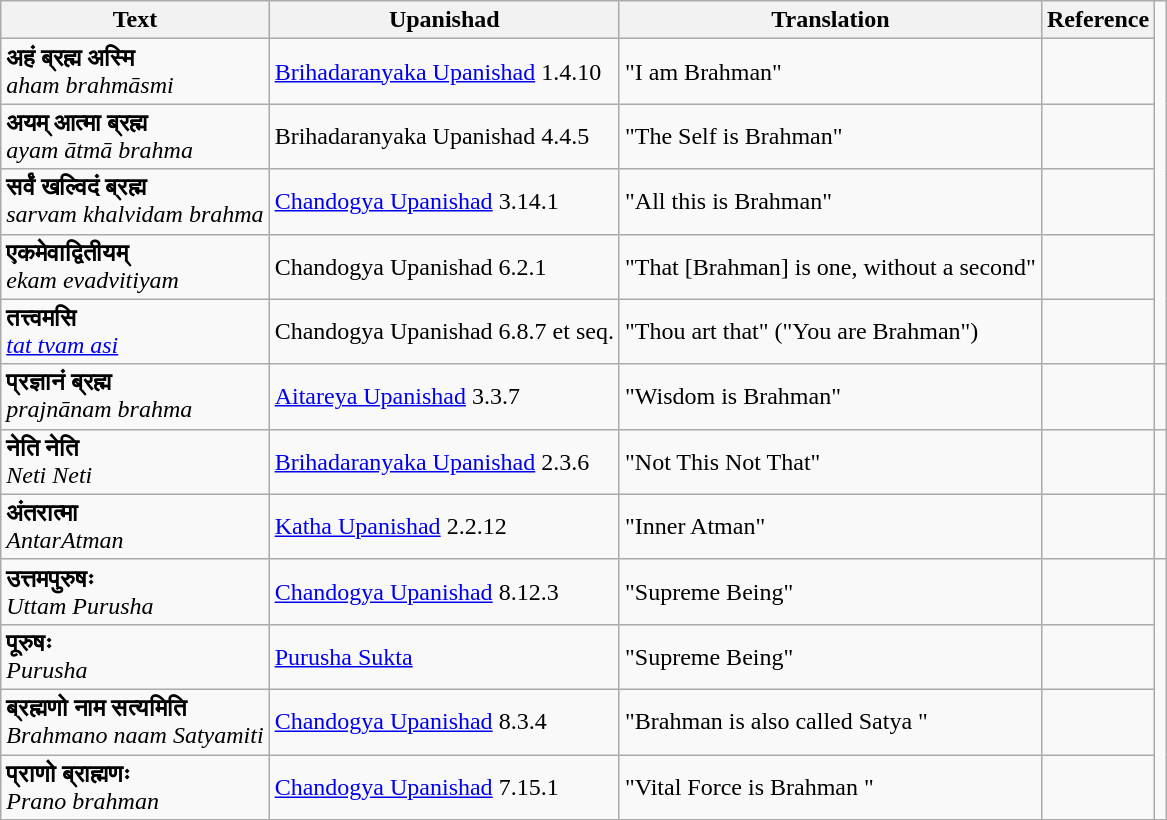<table class="wikitable sortable">
<tr>
<th>Text</th>
<th>Upanishad</th>
<th>Translation</th>
<th>Reference</th>
</tr>
<tr>
<td><strong>अहं ब्रह्म अस्मि</strong><br><em>aham brahmāsmi</em></td>
<td><a href='#'>Brihadaranyaka Upanishad</a> 1.4.10</td>
<td>"I am Brahman"</td>
<td></td>
</tr>
<tr>
<td><strong>अयम् आत्मा ब्रह्म</strong><br><em>ayam ātmā brahma</em></td>
<td>Brihadaranyaka Upanishad 4.4.5</td>
<td>"The Self is Brahman"</td>
<td></td>
</tr>
<tr>
<td><strong>सर्वं खल्विदं ब्रह्म</strong><br><em>sarvam khalvidam brahma</em></td>
<td><a href='#'>Chandogya Upanishad</a> 3.14.1</td>
<td>"All this is Brahman"</td>
<td></td>
</tr>
<tr>
<td><strong>एकमेवाद्वितीयम्</strong><br><em>ekam evadvitiyam</em></td>
<td>Chandogya Upanishad 6.2.1</td>
<td>"That [Brahman] is one, without a second"</td>
<td></td>
</tr>
<tr>
<td><strong>तत्त्वमसि</strong><br><em><a href='#'>tat tvam asi</a></em></td>
<td>Chandogya Upanishad 6.8.7 et seq.</td>
<td>"Thou art that" ("You are Brahman")</td>
<td></td>
</tr>
<tr>
<td><strong>प्रज्ञानं ब्रह्म</strong><br><em>prajnānam brahma</em></td>
<td><a href='#'>Aitareya Upanishad</a> 3.3.7</td>
<td>"Wisdom is Brahman"</td>
<td></td>
<td></td>
</tr>
<tr>
<td><strong>नेति नेति</strong><br><em>Neti Neti</em></td>
<td><a href='#'>Brihadaranyaka Upanishad</a> 2.3.6</td>
<td>"Not This Not That"</td>
<td></td>
<td></td>
</tr>
<tr>
<td><strong>अंतरात्मा </strong><br><em>AntarAtman</em></td>
<td><a href='#'>Katha Upanishad</a> 2.2.12</td>
<td>"Inner Atman"</td>
<td></td>
<td></td>
</tr>
<tr>
<td><strong>उत्तमपुरुषः </strong><br><em>Uttam Purusha</em></td>
<td><a href='#'>Chandogya Upanishad</a> 8.12.3</td>
<td>"Supreme Being"</td>
<td></td>
</tr>
<tr>
<td><strong>पूरुषः </strong><br><em> Purusha</em></td>
<td><a href='#'>Purusha Sukta</a></td>
<td>"Supreme Being"</td>
<td></td>
</tr>
<tr>
<td><strong>ब्रह्मणो नाम सत्यमिति  </strong><br><em> Brahmano naam Satyamiti</em></td>
<td><a href='#'>Chandogya Upanishad</a> 8.3.4</td>
<td>"Brahman is also called Satya "</td>
<td></td>
</tr>
<tr>
<td><strong>प्राणो ब्राह्मणः </strong><br><em> Prano brahman</em></td>
<td><a href='#'>Chandogya Upanishad</a> 7.15.1</td>
<td>"Vital Force is Brahman "</td>
<td></td>
</tr>
<tr>
</tr>
</table>
